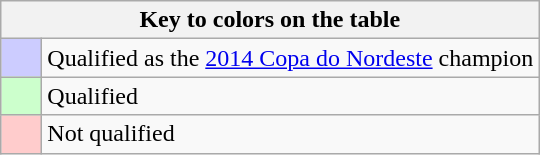<table class="wikitable" style="text-align: center;">
<tr>
<th colspan=2>Key to colors on the table</th>
</tr>
<tr>
<td bgcolor=#ccccff style="width: 20px;"></td>
<td align=left>Qualified as the <a href='#'>2014 Copa do Nordeste</a> champion</td>
</tr>
<tr>
<td bgcolor=#ccffcc style="width: 20px;"></td>
<td align=left>Qualified</td>
</tr>
<tr>
<td bgcolor=#ffcccc style="width: 20px;"></td>
<td align=left>Not qualified</td>
</tr>
</table>
